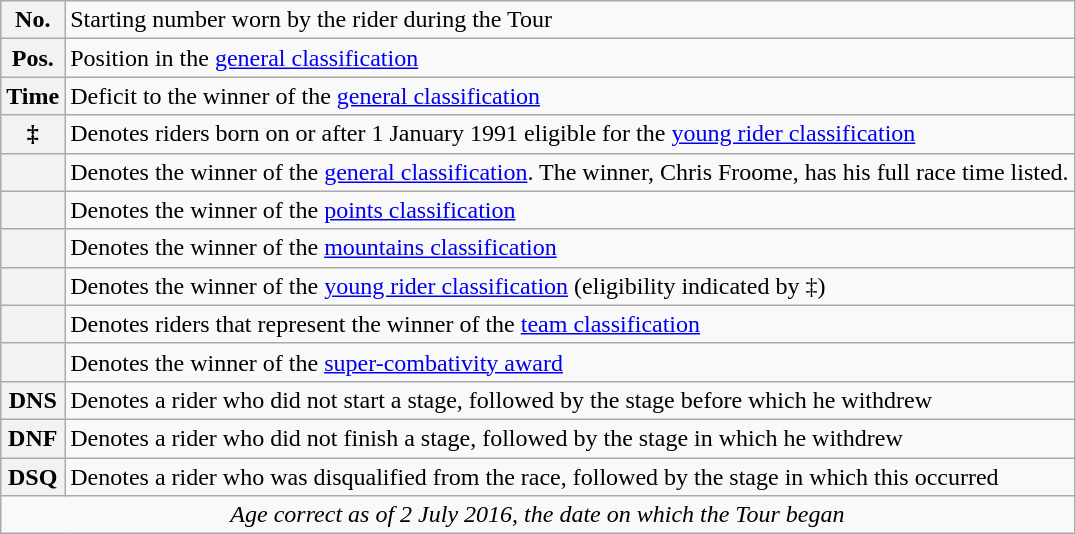<table class="wikitable">
<tr>
<th scope="row" style="text-align:center;">No.</th>
<td>Starting number worn by the rider during the Tour</td>
</tr>
<tr>
<th scope="row" style="text-align:center;">Pos.</th>
<td>Position in the <a href='#'>general classification</a></td>
</tr>
<tr>
<th scope="row" style="text-align:center;">Time</th>
<td>Deficit to the winner of the <a href='#'>general classification</a></td>
</tr>
<tr>
<th scope="row" style="text-align:center;">‡</th>
<td>Denotes riders born on or after 1 January 1991 eligible for the <a href='#'>young rider classification</a></td>
</tr>
<tr>
<th scope="row" style="text-align:center;"></th>
<td>Denotes the winner of the <a href='#'>general classification</a>. The winner, Chris Froome, has his full race time listed.</td>
</tr>
<tr>
<th scope="row" style="text-align:center;"></th>
<td>Denotes the winner of the <a href='#'>points classification</a></td>
</tr>
<tr>
<th scope="row" style="text-align:center;"></th>
<td>Denotes the winner of the <a href='#'>mountains classification</a></td>
</tr>
<tr>
<th scope="row" style="text-align:center;"></th>
<td>Denotes the winner of the <a href='#'>young rider classification</a> (eligibility indicated by ‡)</td>
</tr>
<tr>
<th scope="row" style="text-align:center;"></th>
<td>Denotes riders that represent the winner of the <a href='#'>team classification</a></td>
</tr>
<tr>
<th scope="row" style="text-align:center;"></th>
<td>Denotes the winner of the <a href='#'>super-combativity award</a></td>
</tr>
<tr>
<th scope="row" style="text-align:center;">DNS</th>
<td>Denotes a rider who did not start a stage, followed by the stage before which he withdrew</td>
</tr>
<tr>
<th scope="row" style="text-align:center;">DNF</th>
<td>Denotes a rider who did not finish a stage, followed by the stage in which he withdrew</td>
</tr>
<tr>
<th scope="row" style="text-align:center;">DSQ</th>
<td>Denotes a rider who was disqualified from the race, followed by the stage in which this occurred</td>
</tr>
<tr>
<td style="text-align:center;" colspan="2"><em>Age correct as of 2 July 2016, the date on which the Tour began</em></td>
</tr>
</table>
